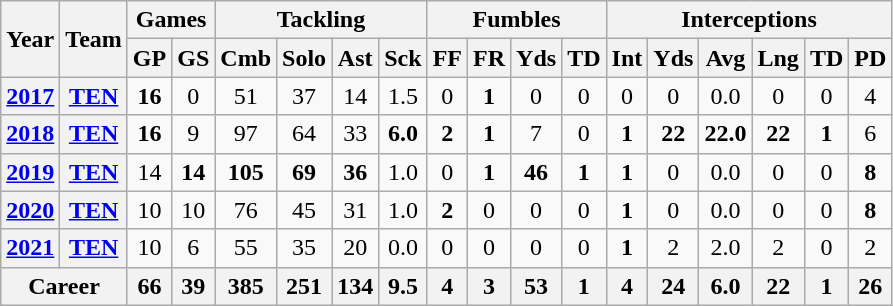<table class= "wikitable" style="text-align:center;">
<tr>
<th rowspan="2">Year</th>
<th rowspan="2">Team</th>
<th colspan="2">Games</th>
<th colspan="4">Tackling</th>
<th colspan="4">Fumbles</th>
<th colspan="6">Interceptions</th>
</tr>
<tr>
<th>GP</th>
<th>GS</th>
<th>Cmb</th>
<th>Solo</th>
<th>Ast</th>
<th>Sck</th>
<th>FF</th>
<th>FR</th>
<th>Yds</th>
<th>TD</th>
<th>Int</th>
<th>Yds</th>
<th>Avg</th>
<th>Lng</th>
<th>TD</th>
<th>PD</th>
</tr>
<tr>
<th><a href='#'>2017</a></th>
<th><a href='#'>TEN</a></th>
<td><strong>16</strong></td>
<td>0</td>
<td>51</td>
<td>37</td>
<td>14</td>
<td>1.5</td>
<td>0</td>
<td><strong>1</strong></td>
<td>0</td>
<td>0</td>
<td>0</td>
<td>0</td>
<td>0.0</td>
<td>0</td>
<td>0</td>
<td>4</td>
</tr>
<tr>
<th><a href='#'>2018</a></th>
<th><a href='#'>TEN</a></th>
<td><strong>16</strong></td>
<td>9</td>
<td>97</td>
<td>64</td>
<td>33</td>
<td><strong>6.0</strong></td>
<td><strong>2</strong></td>
<td><strong>1</strong></td>
<td>7</td>
<td>0</td>
<td><strong>1</strong></td>
<td><strong>22</strong></td>
<td><strong>22.0</strong></td>
<td><strong>22</strong></td>
<td><strong>1</strong></td>
<td>6</td>
</tr>
<tr>
<th><a href='#'>2019</a></th>
<th><a href='#'>TEN</a></th>
<td>14</td>
<td><strong>14</strong></td>
<td><strong>105</strong></td>
<td><strong>69</strong></td>
<td><strong>36</strong></td>
<td>1.0</td>
<td>0</td>
<td><strong>1</strong></td>
<td><strong>46</strong></td>
<td><strong>1</strong></td>
<td><strong>1</strong></td>
<td>0</td>
<td>0.0</td>
<td>0</td>
<td>0</td>
<td><strong>8</strong></td>
</tr>
<tr>
<th><a href='#'>2020</a></th>
<th><a href='#'>TEN</a></th>
<td>10</td>
<td>10</td>
<td>76</td>
<td>45</td>
<td>31</td>
<td>1.0</td>
<td><strong>2</strong></td>
<td>0</td>
<td>0</td>
<td>0</td>
<td><strong>1</strong></td>
<td>0</td>
<td>0.0</td>
<td>0</td>
<td>0</td>
<td><strong>8</strong></td>
</tr>
<tr>
<th><a href='#'>2021</a></th>
<th><a href='#'>TEN</a></th>
<td>10</td>
<td>6</td>
<td>55</td>
<td>35</td>
<td>20</td>
<td>0.0</td>
<td>0</td>
<td>0</td>
<td>0</td>
<td>0</td>
<td><strong>1</strong></td>
<td>2</td>
<td>2.0</td>
<td>2</td>
<td>0</td>
<td>2</td>
</tr>
<tr>
<th colspan="2">Career</th>
<th>66</th>
<th>39</th>
<th>385</th>
<th>251</th>
<th>134</th>
<th>9.5</th>
<th>4</th>
<th>3</th>
<th>53</th>
<th>1</th>
<th>4</th>
<th>24</th>
<th>6.0</th>
<th>22</th>
<th>1</th>
<th>26</th>
</tr>
</table>
